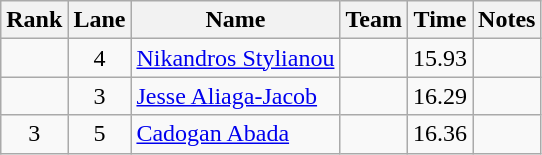<table class="wikitable sortable" style="text-align:center">
<tr>
<th>Rank</th>
<th>Lane</th>
<th>Name</th>
<th>Team</th>
<th>Time</th>
<th>Notes</th>
</tr>
<tr>
<td></td>
<td>4</td>
<td align="left"><a href='#'>Nikandros Stylianou</a></td>
<td align=left></td>
<td>15.93</td>
<td></td>
</tr>
<tr>
<td></td>
<td>3</td>
<td align="left"><a href='#'>Jesse Aliaga-Jacob</a></td>
<td align=left></td>
<td>16.29</td>
<td></td>
</tr>
<tr>
<td>3</td>
<td>5</td>
<td align="left"><a href='#'>Cadogan Abada</a></td>
<td align=left></td>
<td>16.36</td>
<td></td>
</tr>
</table>
